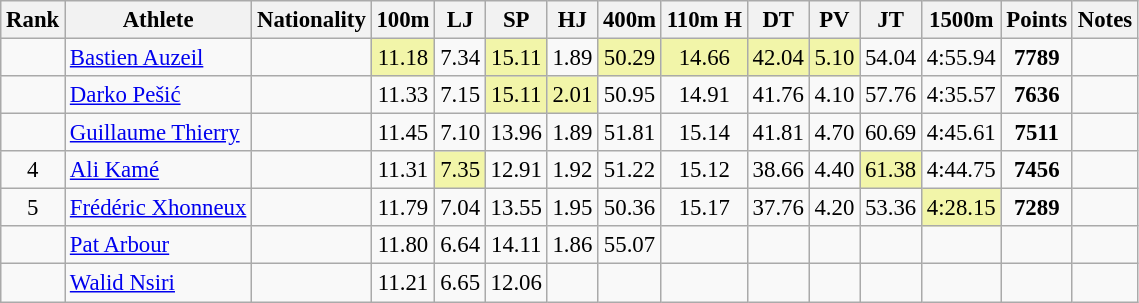<table class="wikitable sortable" style=" text-align:center;font-size:95%">
<tr>
<th>Rank</th>
<th>Athlete</th>
<th>Nationality</th>
<th>100m</th>
<th>LJ</th>
<th>SP</th>
<th>HJ</th>
<th>400m</th>
<th>110m H</th>
<th>DT</th>
<th>PV</th>
<th>JT</th>
<th>1500m</th>
<th>Points</th>
<th>Notes</th>
</tr>
<tr>
<td></td>
<td align=left><a href='#'>Bastien Auzeil</a></td>
<td align=left></td>
<td bgcolor=#F2F5A9>11.18</td>
<td>7.34</td>
<td bgcolor=#F2F5A9>15.11</td>
<td>1.89</td>
<td bgcolor=#F2F5A9>50.29</td>
<td bgcolor=#F2F5A9>14.66</td>
<td bgcolor=#F2F5A9>42.04</td>
<td bgcolor=#F2F5A9>5.10</td>
<td>54.04</td>
<td>4:55.94</td>
<td><strong>7789</strong></td>
<td></td>
</tr>
<tr>
<td></td>
<td align=left><a href='#'>Darko Pešić</a></td>
<td align=left></td>
<td>11.33</td>
<td>7.15</td>
<td bgcolor=#F2F5A9>15.11</td>
<td bgcolor=#F2F5A9>2.01</td>
<td>50.95</td>
<td>14.91</td>
<td>41.76</td>
<td>4.10</td>
<td>57.76</td>
<td>4:35.57</td>
<td><strong>7636</strong></td>
<td></td>
</tr>
<tr>
<td></td>
<td align=left><a href='#'>Guillaume Thierry</a></td>
<td align=left></td>
<td>11.45</td>
<td>7.10</td>
<td>13.96</td>
<td>1.89</td>
<td>51.81</td>
<td>15.14</td>
<td>41.81</td>
<td>4.70</td>
<td>60.69</td>
<td>4:45.61</td>
<td><strong>7511</strong></td>
<td></td>
</tr>
<tr>
<td>4</td>
<td align=left><a href='#'>Ali Kamé</a></td>
<td align=left></td>
<td>11.31</td>
<td bgcolor=#F2F5A9>7.35</td>
<td>12.91</td>
<td>1.92</td>
<td>51.22</td>
<td>15.12</td>
<td>38.66</td>
<td>4.40</td>
<td bgcolor=#F2F5A9>61.38</td>
<td>4:44.75</td>
<td><strong>7456</strong></td>
<td></td>
</tr>
<tr>
<td>5</td>
<td align=left><a href='#'>Frédéric Xhonneux</a></td>
<td align=left></td>
<td>11.79</td>
<td>7.04</td>
<td>13.55</td>
<td>1.95</td>
<td>50.36</td>
<td>15.17</td>
<td>37.76</td>
<td>4.20</td>
<td>53.36</td>
<td bgcolor=#F2F5A9>4:28.15</td>
<td><strong>7289</strong></td>
<td></td>
</tr>
<tr>
<td></td>
<td align=left><a href='#'>Pat Arbour</a></td>
<td align=left></td>
<td>11.80</td>
<td>6.64</td>
<td>14.11</td>
<td>1.86</td>
<td>55.07</td>
<td></td>
<td></td>
<td></td>
<td></td>
<td></td>
<td><strong></strong></td>
<td></td>
</tr>
<tr>
<td></td>
<td align=left><a href='#'>Walid Nsiri</a></td>
<td align=left></td>
<td>11.21</td>
<td>6.65</td>
<td>12.06</td>
<td></td>
<td></td>
<td></td>
<td></td>
<td></td>
<td></td>
<td></td>
<td><strong></strong></td>
<td></td>
</tr>
</table>
